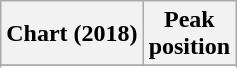<table class="wikitable sortable plainrowheaders">
<tr>
<th scope="col">Chart (2018)</th>
<th scope="col">Peak<br>position</th>
</tr>
<tr>
</tr>
<tr>
</tr>
</table>
